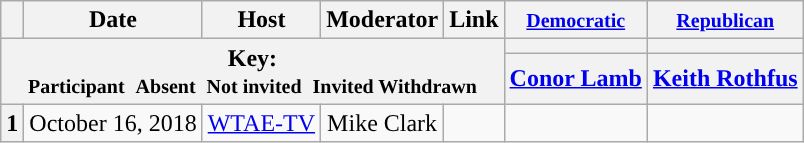<table class="wikitable" style="text-align:center;">
<tr>
<th scope="col"></th>
<th scope="col">Date</th>
<th scope="col">Host</th>
<th scope="col">Moderator</th>
<th scope="col">Link</th>
<th scope="col"><small><a href='#'>Democratic</a></small></th>
<th scope="col"><small><a href='#'>Republican</a></small></th>
</tr>
<tr>
<th colspan="5" rowspan="2">Key:<br> <small>Participant </small>  <small>Absent </small>  <small>Not invited </small>  <small>Invited  Withdrawn</small></th>
<th scope="col" style="background:"></th>
<th scope="col" style="background:"></th>
</tr>
<tr>
<th scope="col"><a href='#'>Conor Lamb</a></th>
<th scope="col"><a href='#'>Keith Rothfus</a></th>
</tr>
<tr>
<th>1</th>
<td style="white-space:nowrap;">October 16, 2018</td>
<td style="white-space:nowrap;"><a href='#'>WTAE-TV</a></td>
<td style="white-space:nowrap;">Mike Clark</td>
<td style="white-space:nowrap;"></td>
<td></td>
<td></td>
</tr>
</table>
